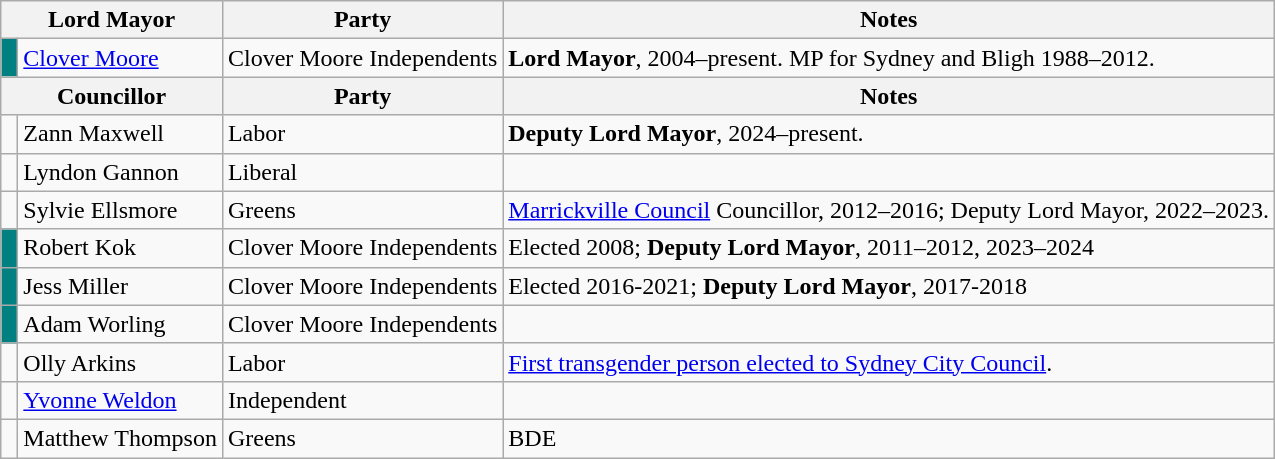<table class="wikitable sortable">
<tr>
<th colspan="2">Lord Mayor</th>
<th>Party</th>
<th>Notes</th>
</tr>
<tr>
<td bgcolor="#008080"></td>
<td><a href='#'>Clover Moore</a></td>
<td>Clover Moore Independents</td>
<td><strong>Lord Mayor</strong>, 2004–present. MP for Sydney and Bligh 1988–2012.</td>
</tr>
<tr>
<th colspan="2">Councillor</th>
<th>Party</th>
<th>Notes</th>
</tr>
<tr>
<td> </td>
<td>Zann Maxwell</td>
<td>Labor</td>
<td><strong>Deputy Lord Mayor</strong>, 2024–present.</td>
</tr>
<tr>
<td> </td>
<td>Lyndon Gannon</td>
<td>Liberal</td>
<td></td>
</tr>
<tr>
<td> </td>
<td>Sylvie Ellsmore</td>
<td>Greens</td>
<td><a href='#'>Marrickville Council</a> Councillor, 2012–2016; Deputy Lord Mayor, 2022–2023.</td>
</tr>
<tr>
<td bgcolor="#008080"></td>
<td>Robert Kok</td>
<td>Clover Moore Independents</td>
<td>Elected 2008; <strong>Deputy Lord Mayor</strong>, 2011–2012, 2023–2024</td>
</tr>
<tr>
<td bgcolor="#008080"></td>
<td>Jess Miller</td>
<td>Clover Moore Independents</td>
<td>Elected 2016-2021; <strong>Deputy Lord Mayor</strong>, 2017-2018</td>
</tr>
<tr>
<td bgcolor="#008080"></td>
<td>Adam Worling</td>
<td>Clover Moore Independents</td>
<td></td>
</tr>
<tr>
<td> </td>
<td>Olly Arkins</td>
<td>Labor</td>
<td><a href='#'>First transgender person elected to Sydney City Council</a>.</td>
</tr>
<tr>
<td> </td>
<td><a href='#'>Yvonne Weldon</a></td>
<td>Independent</td>
<td></td>
</tr>
<tr>
<td> </td>
<td>Matthew Thompson</td>
<td>Greens</td>
<td>BDE</td>
</tr>
</table>
